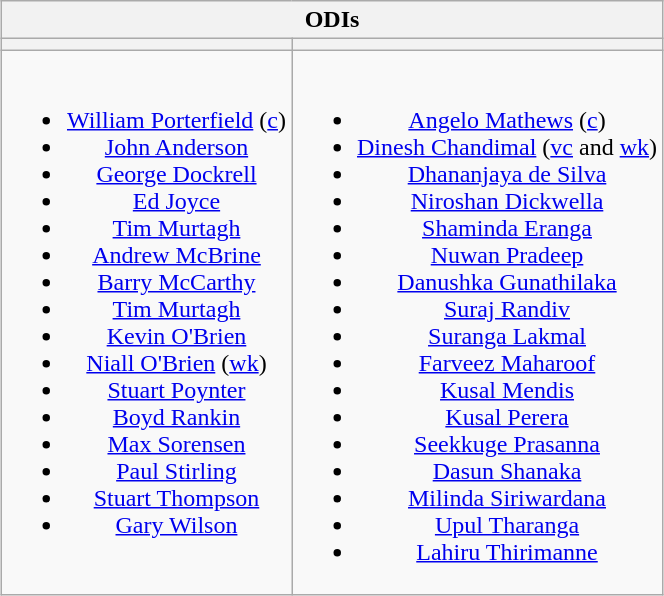<table class="wikitable" style="text-align:center; margin:auto">
<tr>
<th colspan=2>ODIs</th>
</tr>
<tr>
<th></th>
<th></th>
</tr>
<tr style="vertical-align:top">
<td><br><ul><li><a href='#'>William Porterfield</a> (<a href='#'>c</a>)</li><li><a href='#'>John Anderson</a></li><li><a href='#'>George Dockrell</a></li><li><a href='#'>Ed Joyce</a></li><li><a href='#'>Tim Murtagh</a></li><li><a href='#'>Andrew McBrine</a></li><li><a href='#'>Barry McCarthy</a></li><li><a href='#'>Tim Murtagh</a></li><li><a href='#'>Kevin O'Brien</a></li><li><a href='#'>Niall O'Brien</a> (<a href='#'>wk</a>)</li><li><a href='#'>Stuart Poynter</a></li><li><a href='#'>Boyd Rankin</a></li><li><a href='#'>Max Sorensen</a></li><li><a href='#'>Paul Stirling</a></li><li><a href='#'>Stuart Thompson</a></li><li><a href='#'>Gary Wilson</a></li></ul></td>
<td><br><ul><li><a href='#'>Angelo Mathews</a> (<a href='#'>c</a>)</li><li><a href='#'>Dinesh Chandimal</a>  (<a href='#'>vc</a> and <a href='#'>wk</a>)</li><li><a href='#'>Dhananjaya de Silva</a></li><li><a href='#'>Niroshan Dickwella</a></li><li><a href='#'>Shaminda Eranga</a></li><li><a href='#'>Nuwan Pradeep</a></li><li><a href='#'>Danushka Gunathilaka</a></li><li><a href='#'>Suraj Randiv</a></li><li><a href='#'>Suranga Lakmal</a></li><li><a href='#'>Farveez Maharoof</a></li><li><a href='#'>Kusal Mendis</a></li><li><a href='#'>Kusal Perera</a></li><li><a href='#'>Seekkuge Prasanna</a></li><li><a href='#'>Dasun Shanaka</a></li><li><a href='#'>Milinda Siriwardana</a></li><li><a href='#'>Upul Tharanga</a></li><li><a href='#'>Lahiru Thirimanne</a></li></ul></td>
</tr>
</table>
